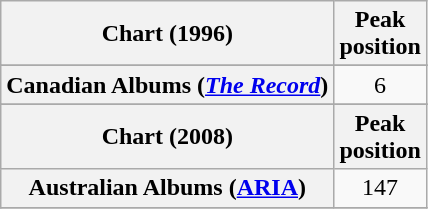<table class="wikitable sortable plainrowheaders" style="text-align:center">
<tr>
<th scope="col">Chart (1996)</th>
<th scope="col">Peak<br> position</th>
</tr>
<tr>
</tr>
<tr>
<th scope="row">Canadian Albums (<em><a href='#'>The Record</a></em>)</th>
<td>6</td>
</tr>
<tr>
</tr>
<tr>
<th scope="col">Chart (2008)</th>
<th scope="col">Peak<br> position</th>
</tr>
<tr>
<th scope="row">Australian Albums (<a href='#'>ARIA</a>)</th>
<td>147</td>
</tr>
<tr>
</tr>
</table>
